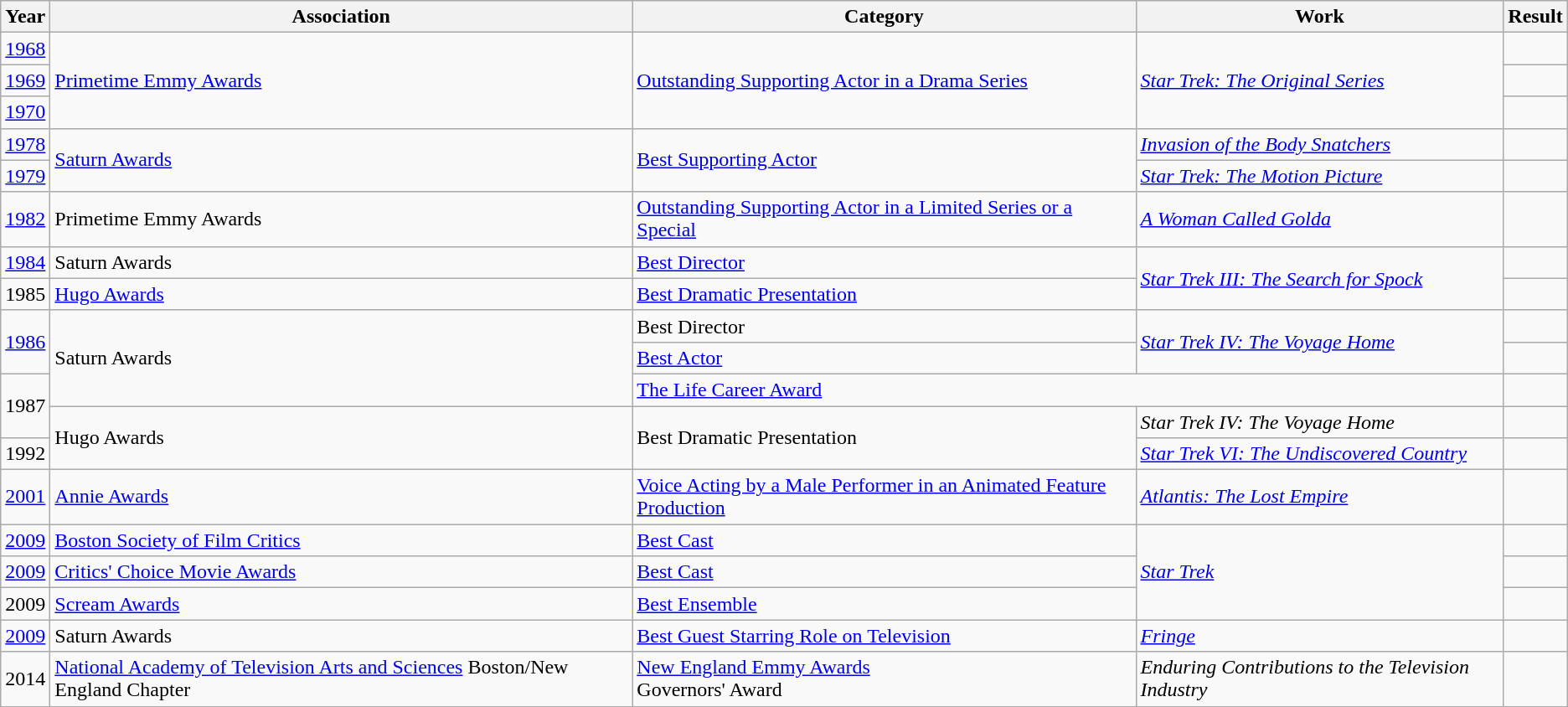<table class="wikitable sortable">
<tr>
<th>Year</th>
<th>Association</th>
<th>Category</th>
<th>Work</th>
<th>Result</th>
</tr>
<tr>
<td><a href='#'>1968</a></td>
<td rowspan="3"><a href='#'>Primetime Emmy Awards</a></td>
<td rowspan="3"><a href='#'>Outstanding Supporting Actor in a Drama Series</a></td>
<td rowspan="3"><em><a href='#'>Star Trek: The Original Series</a></em></td>
<td></td>
</tr>
<tr>
<td><a href='#'>1969</a></td>
<td></td>
</tr>
<tr>
<td><a href='#'>1970</a></td>
<td></td>
</tr>
<tr>
<td><a href='#'>1978</a></td>
<td rowspan=2><a href='#'>Saturn Awards</a></td>
<td rowspan=2><a href='#'>Best Supporting Actor</a></td>
<td><em><a href='#'>Invasion of the Body Snatchers</a></em></td>
<td></td>
</tr>
<tr>
<td><a href='#'>1979</a></td>
<td><em><a href='#'>Star Trek: The Motion Picture</a></em></td>
<td></td>
</tr>
<tr>
<td><a href='#'>1982</a></td>
<td>Primetime Emmy Awards</td>
<td><a href='#'>Outstanding Supporting Actor in a Limited Series or a Special</a></td>
<td><em><a href='#'>A Woman Called Golda</a></em></td>
<td></td>
</tr>
<tr>
<td><a href='#'>1984</a></td>
<td>Saturn Awards</td>
<td><a href='#'>Best Director</a></td>
<td rowspan="2"><em><a href='#'>Star Trek III: The Search for Spock</a></em></td>
<td></td>
</tr>
<tr>
<td>1985</td>
<td><a href='#'>Hugo Awards</a></td>
<td><a href='#'>Best Dramatic Presentation</a></td>
<td></td>
</tr>
<tr>
<td rowspan="2"><a href='#'>1986</a></td>
<td rowspan="3">Saturn Awards</td>
<td>Best Director</td>
<td rowspan="2"><em><a href='#'>Star Trek IV: The Voyage Home</a></em></td>
<td></td>
</tr>
<tr>
<td><a href='#'>Best Actor</a></td>
<td></td>
</tr>
<tr>
<td rowspan="2">1987</td>
<td colspan="2"><a href='#'>The Life Career Award</a></td>
<td></td>
</tr>
<tr>
<td rowspan="2">Hugo Awards</td>
<td rowspan="2">Best Dramatic Presentation</td>
<td><em>Star Trek IV: The Voyage Home</em></td>
<td></td>
</tr>
<tr>
<td>1992</td>
<td><em><a href='#'>Star Trek VI: The Undiscovered Country</a></em></td>
<td></td>
</tr>
<tr>
<td><a href='#'>2001</a></td>
<td><a href='#'>Annie Awards</a></td>
<td><a href='#'>Voice Acting by a Male Performer in an Animated Feature Production</a></td>
<td><em><a href='#'>Atlantis: The Lost Empire</a></em></td>
<td></td>
</tr>
<tr>
<td><a href='#'>2009</a></td>
<td><a href='#'>Boston Society of Film Critics</a></td>
<td><a href='#'>Best Cast</a></td>
<td rowspan="3"><em><a href='#'>Star Trek</a></em></td>
<td></td>
</tr>
<tr>
<td><a href='#'>2009</a></td>
<td><a href='#'>Critics' Choice Movie Awards</a></td>
<td><a href='#'>Best Cast</a></td>
<td></td>
</tr>
<tr>
<td>2009</td>
<td><a href='#'>Scream Awards</a></td>
<td><a href='#'>Best Ensemble</a></td>
<td></td>
</tr>
<tr>
<td><a href='#'>2009</a></td>
<td>Saturn Awards</td>
<td><a href='#'>Best Guest Starring Role on Television</a></td>
<td><em><a href='#'>Fringe</a></em></td>
<td></td>
</tr>
<tr>
<td>2014</td>
<td><a href='#'>National Academy of Television Arts and Sciences</a> Boston/New England Chapter</td>
<td><a href='#'>New England Emmy Awards</a><br>Governors' Award</td>
<td><em>Enduring Contributions to the Television Industry</em></td>
<td></td>
</tr>
</table>
